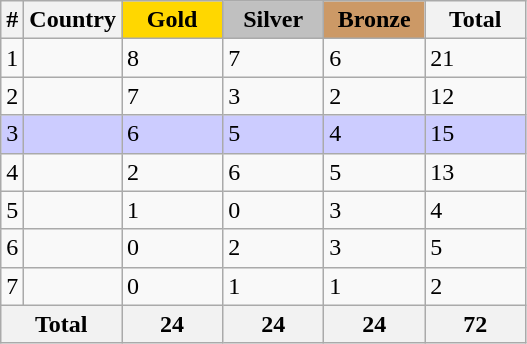<table class="wikitable">
<tr>
<th>#</th>
<th>Country</th>
<th width="60" style="background-color:gold;">Gold</th>
<th width="60" style="background-color:silver;">Silver</th>
<th width="60" style="background-color:#CC9966;">Bronze</th>
<th width="60">Total</th>
</tr>
<tr>
<td>1</td>
<td align=left></td>
<td>8</td>
<td>7</td>
<td>6</td>
<td>21</td>
</tr>
<tr>
<td>2</td>
<td align=left></td>
<td>7</td>
<td>3</td>
<td>2</td>
<td>12</td>
</tr>
<tr style="background:#ccccff">
<td>3</td>
<td align=left></td>
<td>6</td>
<td>5</td>
<td>4</td>
<td>15</td>
</tr>
<tr>
<td>4</td>
<td align=left></td>
<td>2</td>
<td>6</td>
<td>5</td>
<td>13</td>
</tr>
<tr>
<td>5</td>
<td align=left></td>
<td>1</td>
<td>0</td>
<td>3</td>
<td>4</td>
</tr>
<tr>
<td>6</td>
<td align=left></td>
<td>0</td>
<td>2</td>
<td>3</td>
<td>5</td>
</tr>
<tr>
<td>7</td>
<td align=left></td>
<td>0</td>
<td>1</td>
<td>1</td>
<td>2</td>
</tr>
<tr>
<th colspan="2">Total</th>
<th>24</th>
<th>24</th>
<th>24</th>
<th>72</th>
</tr>
</table>
